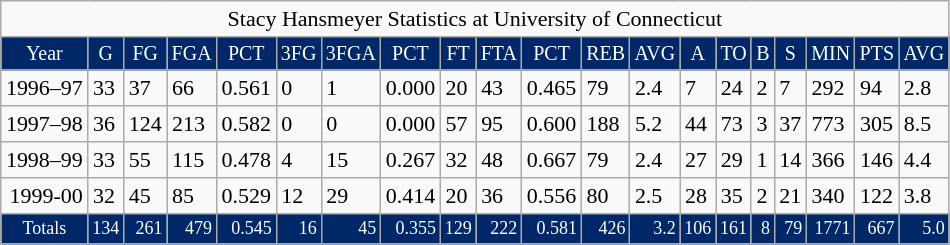<table class="wikitable" generated with >
<tr style="font-size:11pt" align="center" valign="bottom">
<td width="54" colspan="20" height="14">Stacy Hansmeyer Statistics at University of Connecticut</td>
</tr>
<tr style="background-color:#002868;font-size:10pt;color:white" align="center" valign="bottom">
<td height="15">Year</td>
<td>G</td>
<td>FG</td>
<td>FGA</td>
<td>PCT</td>
<td>3FG</td>
<td>3FGA</td>
<td>PCT</td>
<td>FT</td>
<td>FTA</td>
<td>PCT</td>
<td>REB</td>
<td>AVG</td>
<td>A</td>
<td>TO</td>
<td>B</td>
<td>S</td>
<td>MIN</td>
<td>PTS</td>
<td>AVG</td>
</tr>
<tr style="font-size:11pt">
<td height="14" align="right" valign="bottom">1996–97</td>
<td valign="bottom">33</td>
<td valign="bottom">37</td>
<td valign="bottom">66</td>
<td valign="bottom">0.561</td>
<td valign="bottom">0</td>
<td valign="bottom">1</td>
<td valign="bottom">0.000</td>
<td valign="bottom">20</td>
<td valign="bottom">43</td>
<td valign="bottom">0.465</td>
<td valign="bottom">79</td>
<td valign="bottom">2.4</td>
<td valign="bottom">7</td>
<td valign="bottom">24</td>
<td valign="bottom">2</td>
<td valign="bottom">7</td>
<td valign="bottom">292</td>
<td valign="bottom">94</td>
<td valign="bottom">2.8</td>
</tr>
<tr style="font-size:11pt">
<td height="14" align="right" valign="bottom">1997–98</td>
<td valign="bottom">36</td>
<td valign="bottom">124</td>
<td valign="bottom">213</td>
<td valign="bottom">0.582</td>
<td valign="bottom">0</td>
<td valign="bottom">0</td>
<td valign="bottom">0.000</td>
<td valign="bottom">57</td>
<td valign="bottom">95</td>
<td valign="bottom">0.600</td>
<td valign="bottom">188</td>
<td valign="bottom">5.2</td>
<td valign="bottom">44</td>
<td valign="bottom">73</td>
<td valign="bottom">3</td>
<td valign="bottom">37</td>
<td valign="bottom">773</td>
<td valign="bottom">305</td>
<td valign="bottom">8.5</td>
</tr>
<tr style="font-size:11pt">
<td height="14" align="right" valign="bottom">1998–99</td>
<td valign="bottom">33</td>
<td valign="bottom">55</td>
<td valign="bottom">115</td>
<td valign="bottom">0.478</td>
<td valign="bottom">4</td>
<td valign="bottom">15</td>
<td valign="bottom">0.267</td>
<td valign="bottom">32</td>
<td valign="bottom">48</td>
<td valign="bottom">0.667</td>
<td valign="bottom">79</td>
<td valign="bottom">2.4</td>
<td valign="bottom">27</td>
<td valign="bottom">29</td>
<td valign="bottom">1</td>
<td valign="bottom">14</td>
<td valign="bottom">366</td>
<td valign="bottom">146</td>
<td valign="bottom">4.4</td>
</tr>
<tr style="font-size:11pt">
<td height="14" align="right" valign="bottom">1999-00</td>
<td valign="bottom">32</td>
<td valign="bottom">45</td>
<td valign="bottom">85</td>
<td valign="bottom">0.529</td>
<td valign="bottom">12</td>
<td valign="bottom">29</td>
<td valign="bottom">0.414</td>
<td valign="bottom">20</td>
<td valign="bottom">36</td>
<td valign="bottom">0.556</td>
<td valign="bottom">80</td>
<td valign="bottom">2.5</td>
<td valign="bottom">28</td>
<td valign="bottom">35</td>
<td valign="bottom">2</td>
<td valign="bottom">21</td>
<td valign="bottom">340</td>
<td valign="bottom">122</td>
<td valign="bottom">3.8</td>
</tr>
<tr style="background-color:#002868;font-size:9pt;color:white" height="15"  valign="bottom" |>
<td height="15" align="center" valign="bottom">Totals</td>
<td align="right" valign="bottom">134</td>
<td align="right" valign="bottom">261</td>
<td align="right" valign="bottom">479</td>
<td align="right" valign="bottom">0.545</td>
<td align="right" valign="bottom">16</td>
<td align="right" valign="bottom">45</td>
<td align="right" valign="bottom">0.355</td>
<td align="right" valign="bottom">129</td>
<td align="right" valign="bottom">222</td>
<td align="right" valign="bottom">0.581</td>
<td align="right" valign="bottom">426</td>
<td align="right" valign="bottom">3.2</td>
<td align="right" valign="bottom">106</td>
<td align="right" valign="bottom">161</td>
<td align="right" valign="bottom">8</td>
<td align="right" valign="bottom">79</td>
<td align="right" valign="bottom">1771</td>
<td align="right" valign="bottom">667</td>
<td align="right" valign="bottom">5.0</td>
</tr>
</table>
